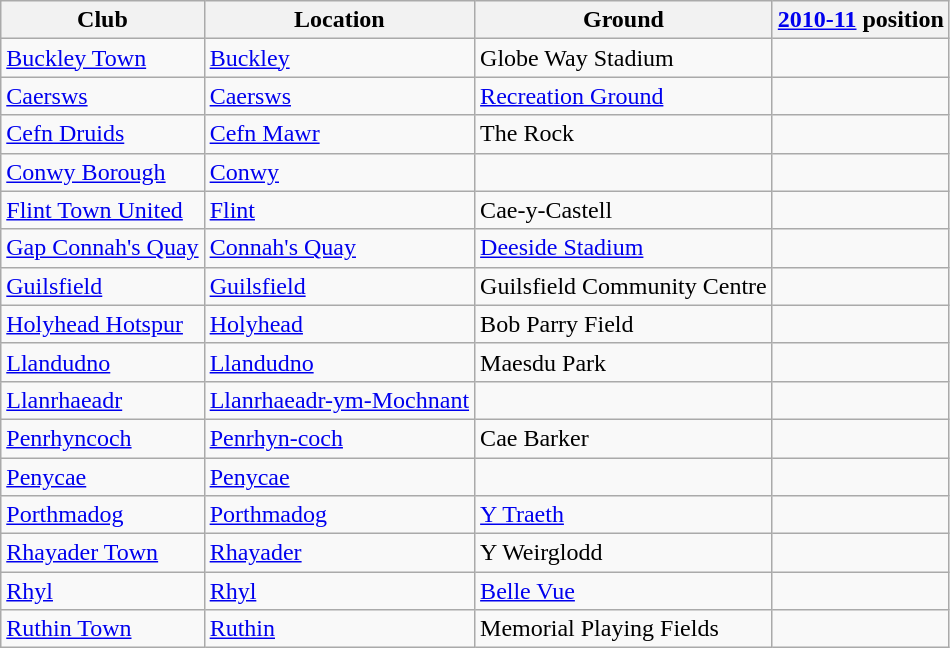<table class="wikitable sortable">
<tr>
<th>Club</th>
<th>Location</th>
<th>Ground</th>
<th><a href='#'>2010-11</a> position</th>
</tr>
<tr>
<td><a href='#'>Buckley Town</a></td>
<td><a href='#'>Buckley</a></td>
<td>Globe Way Stadium</td>
<td></td>
</tr>
<tr>
<td><a href='#'>Caersws</a></td>
<td><a href='#'>Caersws</a></td>
<td><a href='#'>Recreation Ground</a></td>
<td></td>
</tr>
<tr>
<td><a href='#'>Cefn Druids</a></td>
<td><a href='#'>Cefn Mawr</a></td>
<td>The Rock</td>
<td></td>
</tr>
<tr>
<td><a href='#'>Conwy Borough</a></td>
<td><a href='#'>Conwy</a></td>
<td></td>
<td></td>
</tr>
<tr>
<td><a href='#'>Flint Town United</a></td>
<td><a href='#'>Flint</a></td>
<td>Cae-y-Castell</td>
<td></td>
</tr>
<tr>
<td><a href='#'>Gap Connah's Quay</a></td>
<td><a href='#'>Connah's Quay</a></td>
<td><a href='#'>Deeside Stadium</a></td>
<td></td>
</tr>
<tr>
<td><a href='#'>Guilsfield</a></td>
<td><a href='#'>Guilsfield</a></td>
<td>Guilsfield Community Centre</td>
<td></td>
</tr>
<tr>
<td><a href='#'>Holyhead Hotspur</a></td>
<td><a href='#'>Holyhead</a></td>
<td>Bob Parry Field</td>
<td></td>
</tr>
<tr>
<td><a href='#'>Llandudno</a></td>
<td><a href='#'>Llandudno</a></td>
<td>Maesdu Park</td>
<td></td>
</tr>
<tr>
<td><a href='#'>Llanrhaeadr</a></td>
<td><a href='#'>Llanrhaeadr-ym-Mochnant</a></td>
<td></td>
<td></td>
</tr>
<tr>
<td><a href='#'>Penrhyncoch</a></td>
<td><a href='#'>Penrhyn-coch</a></td>
<td>Cae Barker</td>
<td></td>
</tr>
<tr>
<td><a href='#'>Penycae</a></td>
<td><a href='#'>Penycae</a></td>
<td></td>
<td></td>
</tr>
<tr>
<td><a href='#'>Porthmadog</a></td>
<td><a href='#'>Porthmadog</a></td>
<td><a href='#'>Y Traeth</a></td>
<td></td>
</tr>
<tr>
<td><a href='#'>Rhayader Town</a></td>
<td><a href='#'>Rhayader</a></td>
<td>Y Weirglodd</td>
<td></td>
</tr>
<tr>
<td><a href='#'>Rhyl</a></td>
<td><a href='#'>Rhyl</a></td>
<td><a href='#'>Belle Vue</a></td>
<td></td>
</tr>
<tr>
<td><a href='#'>Ruthin Town</a></td>
<td><a href='#'>Ruthin</a></td>
<td>Memorial Playing Fields</td>
<td></td>
</tr>
</table>
